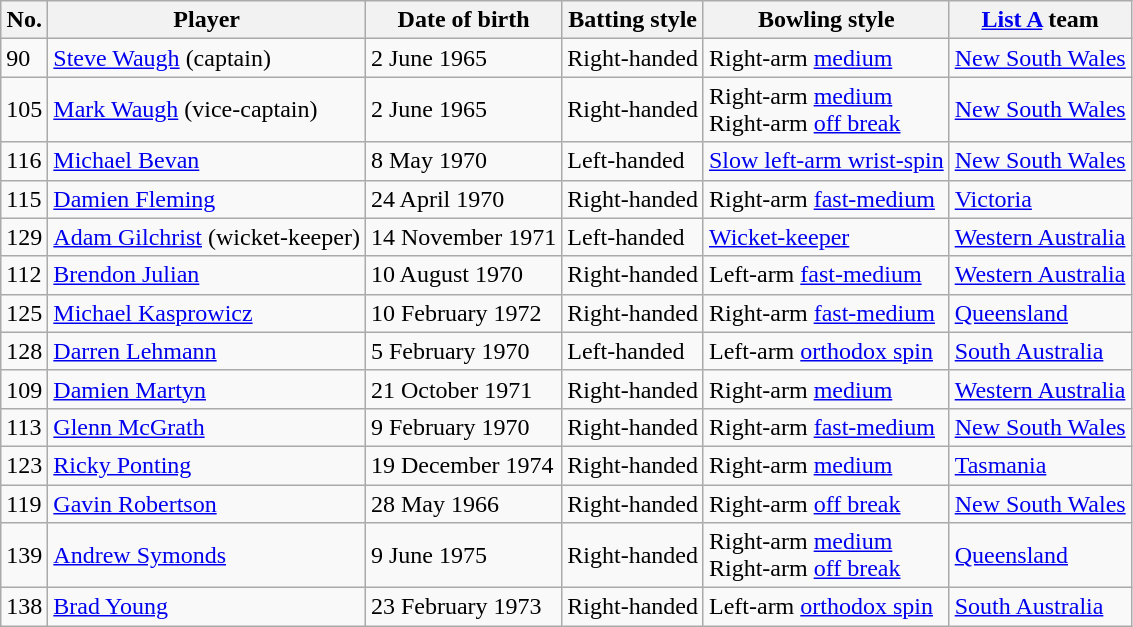<table class="wikitable">
<tr>
<th>No.</th>
<th>Player</th>
<th>Date of birth</th>
<th>Batting style</th>
<th>Bowling style</th>
<th><a href='#'>List A</a> team</th>
</tr>
<tr>
<td>90</td>
<td><a href='#'>Steve Waugh</a> (captain)</td>
<td>2 June 1965</td>
<td>Right-handed</td>
<td>Right-arm <a href='#'>medium</a></td>
<td><a href='#'>New South Wales</a></td>
</tr>
<tr>
<td>105</td>
<td><a href='#'>Mark Waugh</a> (vice-captain)</td>
<td>2 June 1965</td>
<td>Right-handed</td>
<td>Right-arm <a href='#'>medium</a><br>Right-arm <a href='#'>off break</a></td>
<td><a href='#'>New South Wales</a></td>
</tr>
<tr>
<td>116</td>
<td><a href='#'>Michael Bevan</a></td>
<td>8 May 1970</td>
<td>Left-handed</td>
<td><a href='#'>Slow left-arm wrist-spin</a></td>
<td><a href='#'>New South Wales</a></td>
</tr>
<tr>
<td>115</td>
<td><a href='#'>Damien Fleming</a></td>
<td>24 April 1970</td>
<td>Right-handed</td>
<td>Right-arm <a href='#'>fast-medium</a></td>
<td><a href='#'>Victoria</a></td>
</tr>
<tr>
<td>129</td>
<td><a href='#'>Adam Gilchrist</a> (wicket-keeper)</td>
<td>14 November 1971</td>
<td>Left-handed</td>
<td><a href='#'>Wicket-keeper</a></td>
<td><a href='#'>Western Australia</a></td>
</tr>
<tr>
<td>112</td>
<td><a href='#'>Brendon Julian</a></td>
<td>10 August 1970</td>
<td>Right-handed</td>
<td>Left-arm <a href='#'>fast-medium</a></td>
<td><a href='#'>Western Australia</a></td>
</tr>
<tr>
<td>125</td>
<td><a href='#'>Michael Kasprowicz</a></td>
<td>10 February 1972</td>
<td>Right-handed</td>
<td>Right-arm <a href='#'>fast-medium</a></td>
<td><a href='#'>Queensland</a></td>
</tr>
<tr>
<td>128</td>
<td><a href='#'>Darren Lehmann</a></td>
<td>5 February 1970</td>
<td>Left-handed</td>
<td>Left-arm <a href='#'>orthodox spin</a></td>
<td><a href='#'>South Australia</a></td>
</tr>
<tr>
<td>109</td>
<td><a href='#'>Damien Martyn</a></td>
<td>21 October 1971</td>
<td>Right-handed</td>
<td>Right-arm <a href='#'>medium</a></td>
<td><a href='#'>Western Australia</a></td>
</tr>
<tr>
<td>113</td>
<td><a href='#'>Glenn McGrath</a></td>
<td>9 February 1970</td>
<td>Right-handed</td>
<td>Right-arm <a href='#'>fast-medium</a></td>
<td><a href='#'>New South Wales</a></td>
</tr>
<tr>
<td>123</td>
<td><a href='#'>Ricky Ponting</a></td>
<td>19 December 1974</td>
<td>Right-handed</td>
<td>Right-arm <a href='#'>medium</a></td>
<td><a href='#'>Tasmania</a></td>
</tr>
<tr>
<td>119</td>
<td><a href='#'>Gavin Robertson</a></td>
<td>28 May 1966</td>
<td>Right-handed</td>
<td>Right-arm <a href='#'>off break</a></td>
<td><a href='#'>New South Wales</a></td>
</tr>
<tr>
<td>139</td>
<td><a href='#'>Andrew Symonds</a></td>
<td>9 June 1975</td>
<td>Right-handed</td>
<td>Right-arm <a href='#'>medium</a><br>Right-arm <a href='#'>off break</a></td>
<td><a href='#'>Queensland</a></td>
</tr>
<tr>
<td>138</td>
<td><a href='#'>Brad Young</a></td>
<td>23 February 1973</td>
<td>Right-handed</td>
<td>Left-arm <a href='#'>orthodox spin</a></td>
<td><a href='#'>South Australia</a></td>
</tr>
</table>
